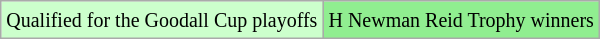<table class="wikitable">
<tr>
<td style="background:#ccffcc;"><small>Qualified for the Goodall Cup playoffs</small></td>
<td style="background:#90EE90;"><small>H Newman Reid Trophy winners</small></td>
</tr>
</table>
